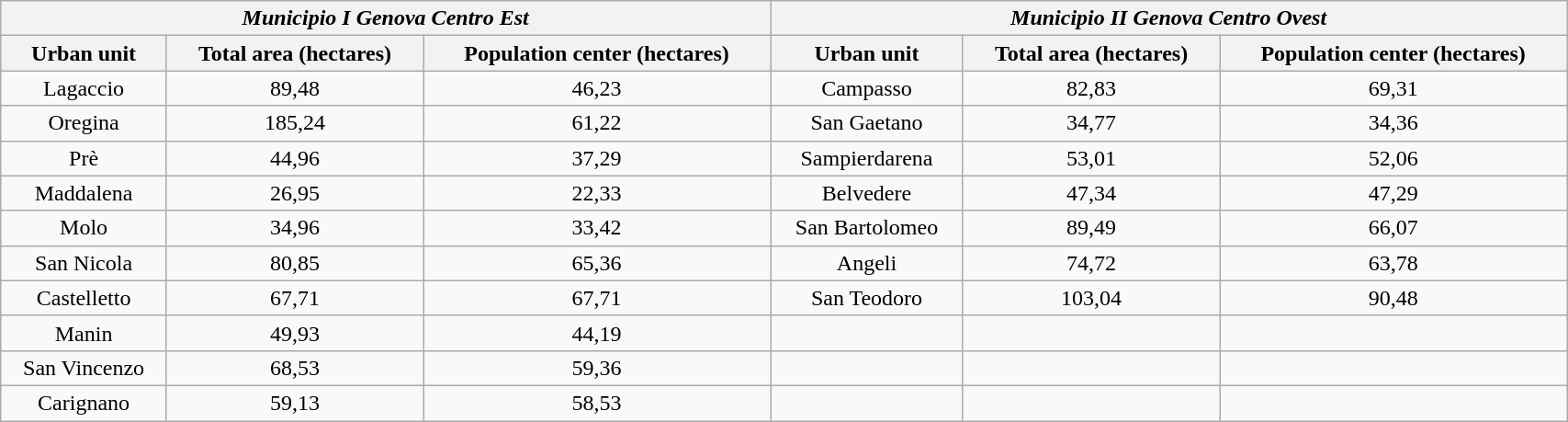<table class="wikitable" style="width:90%;text-align:center">
<tr>
<th colspan="3"><em>Municipio I Genova Centro Est</em></th>
<th colspan="3"><em>Municipio II Genova Centro Ovest</em></th>
</tr>
<tr>
<th>Urban unit</th>
<th>Total area (hectares)</th>
<th>Population center (hectares)</th>
<th>Urban unit</th>
<th>Total area (hectares)</th>
<th>Population center (hectares)</th>
</tr>
<tr>
<td>Lagaccio</td>
<td>89,48</td>
<td>46,23</td>
<td>Campasso</td>
<td>82,83</td>
<td>69,31</td>
</tr>
<tr>
<td>Oregina</td>
<td>185,24</td>
<td>61,22</td>
<td>San Gaetano</td>
<td>34,77</td>
<td>34,36</td>
</tr>
<tr>
<td>Prè</td>
<td>44,96</td>
<td>37,29</td>
<td>Sampierdarena</td>
<td>53,01</td>
<td>52,06</td>
</tr>
<tr>
<td>Maddalena</td>
<td>26,95</td>
<td>22,33</td>
<td>Belvedere</td>
<td>47,34</td>
<td>47,29</td>
</tr>
<tr>
<td>Molo</td>
<td>34,96</td>
<td>33,42</td>
<td>San Bartolomeo</td>
<td>89,49</td>
<td>66,07</td>
</tr>
<tr>
<td>San Nicola</td>
<td>80,85</td>
<td>65,36</td>
<td>Angeli</td>
<td>74,72</td>
<td>63,78</td>
</tr>
<tr>
<td>Castelletto</td>
<td>67,71</td>
<td>67,71</td>
<td>San Teodoro</td>
<td>103,04</td>
<td>90,48</td>
</tr>
<tr>
<td>Manin</td>
<td>49,93</td>
<td>44,19</td>
<td></td>
<td></td>
<td></td>
</tr>
<tr>
<td>San Vincenzo</td>
<td>68,53</td>
<td>59,36</td>
<td></td>
<td></td>
<td></td>
</tr>
<tr>
<td>Carignano</td>
<td>59,13</td>
<td>58,53</td>
<td></td>
<td></td>
<td></td>
</tr>
</table>
